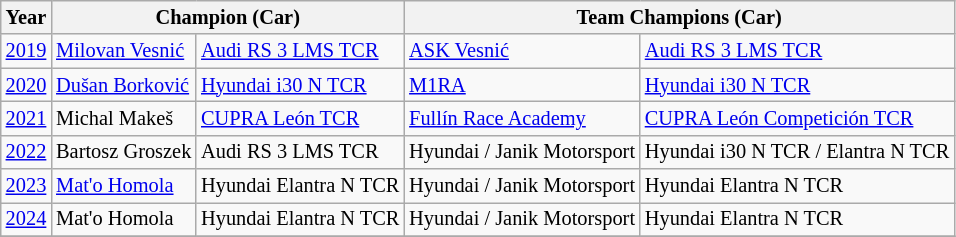<table class="wikitable" style="font-size:85%">
<tr>
<th>Year</th>
<th colspan="2">Champion (Car)</th>
<th colspan="2">Team Champions (Car)</th>
</tr>
<tr>
<td><a href='#'>2019</a></td>
<td> <a href='#'>Milovan Vesnić</a></td>
<td> <a href='#'>Audi RS 3 LMS TCR</a></td>
<td> <a href='#'>ASK Vesnić</a></td>
<td> <a href='#'>Audi RS 3 LMS TCR</a></td>
</tr>
<tr>
<td><a href='#'>2020</a></td>
<td> <a href='#'>Dušan Borković</a></td>
<td> <a href='#'>Hyundai i30 N TCR</a></td>
<td> <a href='#'>M1RA</a></td>
<td> <a href='#'>Hyundai i30 N TCR</a></td>
</tr>
<tr>
<td><a href='#'>2021</a></td>
<td> Michal Makeš</td>
<td> <a href='#'>CUPRA León TCR</a></td>
<td> <a href='#'>Fullín Race Academy</a></td>
<td> <a href='#'>CUPRA León Competición TCR</a></td>
</tr>
<tr>
<td><a href='#'>2022</a></td>
<td> Bartosz Groszek</td>
<td> Audi RS 3 LMS TCR</td>
<td> Hyundai / Janik Motorsport</td>
<td> Hyundai i30 N TCR / Elantra N TCR</td>
</tr>
<tr>
<td><a href='#'>2023</a></td>
<td> <a href='#'>Mat'o Homola</a></td>
<td> Hyundai Elantra N TCR</td>
<td> Hyundai / Janik Motorsport</td>
<td> Hyundai Elantra N TCR</td>
</tr>
<tr>
<td><a href='#'>2024</a></td>
<td> Mat'o Homola</td>
<td> Hyundai Elantra N TCR</td>
<td> Hyundai / Janik Motorsport</td>
<td> Hyundai Elantra N TCR</td>
</tr>
<tr>
</tr>
</table>
